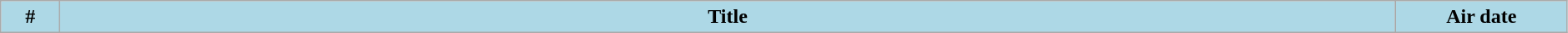<table class="wikitable plainrowheaders" style="width:99%; background:#fff;">
<tr>
<th style="background:#add8e6; width:40px;">#</th>
<th style="background: #add8e6;">Title</th>
<th style="background:#add8e6; width:130px;">Air date<br>
</th>
</tr>
</table>
